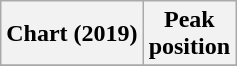<table class="wikitable plainrowheaders" style="text-align:center">
<tr>
<th scope="col">Chart (2019)</th>
<th scope="col">Peak<br> position</th>
</tr>
<tr>
</tr>
</table>
